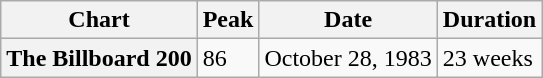<table class="wikitable">
<tr>
<th scope="col">Chart</th>
<th scope="col">Peak</th>
<th scope="col">Date</th>
<th scope="col">Duration</th>
</tr>
<tr>
<th scope="row">The Billboard 200</th>
<td>86</td>
<td>October 28, 1983</td>
<td>23 weeks</td>
</tr>
</table>
